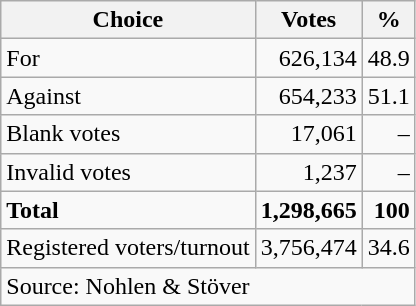<table class=wikitable style=text-align:right>
<tr>
<th>Choice</th>
<th>Votes</th>
<th>%</th>
</tr>
<tr>
<td align=left>For</td>
<td>626,134</td>
<td>48.9</td>
</tr>
<tr>
<td align=left>Against</td>
<td>654,233</td>
<td>51.1</td>
</tr>
<tr>
<td align=left>Blank votes</td>
<td>17,061</td>
<td>–</td>
</tr>
<tr>
<td align=left>Invalid votes</td>
<td>1,237</td>
<td>–</td>
</tr>
<tr>
<td align=left><strong>Total</strong></td>
<td><strong>1,298,665</strong></td>
<td><strong>100</strong></td>
</tr>
<tr>
<td align=left>Registered voters/turnout</td>
<td>3,756,474</td>
<td>34.6</td>
</tr>
<tr>
<td align=left colspan=3>Source: Nohlen & Stöver</td>
</tr>
</table>
